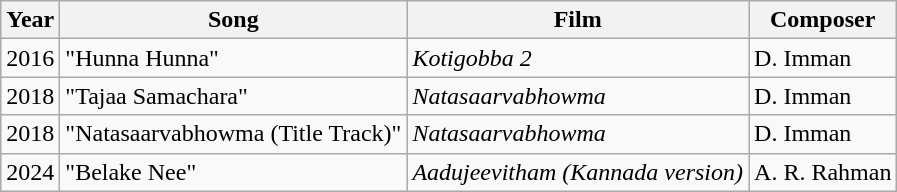<table class="wikitable">
<tr>
<th>Year</th>
<th>Song</th>
<th>Film</th>
<th>Composer</th>
</tr>
<tr>
<td>2016</td>
<td>"Hunna Hunna"</td>
<td><em>Kotigobba 2</em></td>
<td>D. Imman</td>
</tr>
<tr>
<td>2018</td>
<td>"Tajaa Samachara"</td>
<td><em>Natasaarvabhowma</em></td>
<td>D. Imman</td>
</tr>
<tr>
<td>2018</td>
<td>"Natasaarvabhowma (Title Track)"</td>
<td><em>Natasaarvabhowma</em></td>
<td>D. Imman</td>
</tr>
<tr>
<td>2024</td>
<td>"Belake Nee"</td>
<td><em>Aadujeevitham (Kannada version)</em></td>
<td>A. R. Rahman</td>
</tr>
</table>
